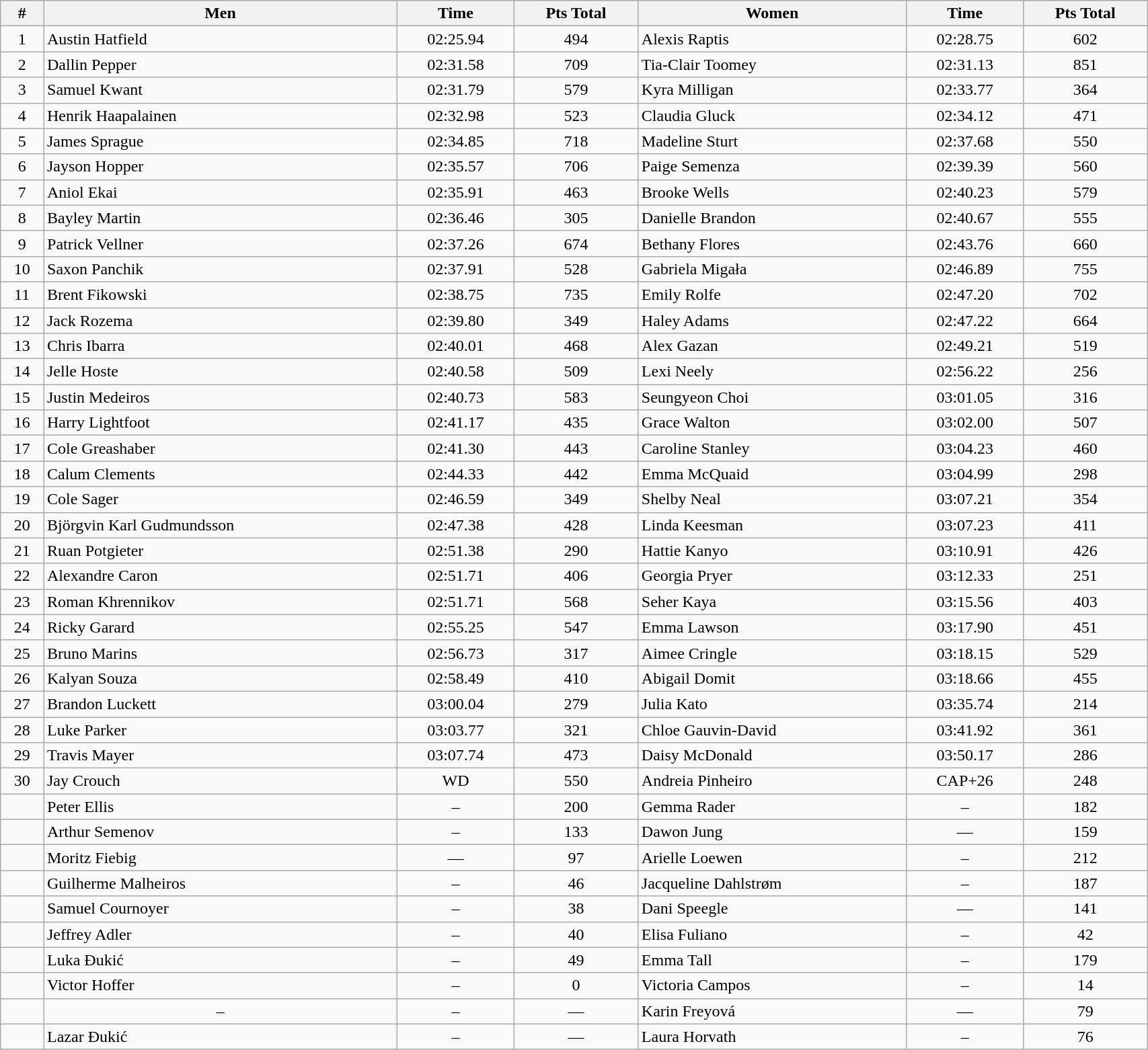<table class="wikitable sortable" style="display: inline-table;width: 90%; text-align:center">
<tr>
<th>#</th>
<th>Men</th>
<th>Time</th>
<th>Pts Total</th>
<th>Women</th>
<th>Time</th>
<th>Pts Total</th>
</tr>
<tr>
<td>1</td>
<td align=left> Austin Hatfield</td>
<td>02:25.94</td>
<td>494</td>
<td align=left> Alexis Raptis</td>
<td>02:28.75</td>
<td>602</td>
</tr>
<tr>
<td>2</td>
<td align=left> Dallin Pepper</td>
<td>02:31.58</td>
<td>709</td>
<td align=left> Tia-Clair Toomey</td>
<td>02:31.13</td>
<td>851</td>
</tr>
<tr>
<td>3</td>
<td align=left> Samuel Kwant</td>
<td>02:31.79</td>
<td>579</td>
<td align=left> Kyra Milligan</td>
<td>02:33.77</td>
<td>364</td>
</tr>
<tr>
<td>4</td>
<td align=left> Henrik Haapalainen</td>
<td>02:32.98</td>
<td>523</td>
<td align=left> Claudia Gluck</td>
<td>02:34.12</td>
<td>471</td>
</tr>
<tr>
<td>5</td>
<td align=left> James Sprague</td>
<td>02:34.85</td>
<td>718</td>
<td align=left> Madeline Sturt</td>
<td>02:37.68</td>
<td>550</td>
</tr>
<tr>
<td>6</td>
<td align=left> Jayson Hopper</td>
<td>02:35.57</td>
<td>706</td>
<td align=left> Paige Semenza</td>
<td>02:39.39</td>
<td>560</td>
</tr>
<tr>
<td>7</td>
<td align=left> Aniol Ekai</td>
<td>02:35.91</td>
<td>463</td>
<td align=left> Brooke Wells</td>
<td>02:40.23</td>
<td>579</td>
</tr>
<tr>
<td>8</td>
<td align=left> Bayley Martin</td>
<td>02:36.46</td>
<td>305</td>
<td align=left> Danielle Brandon</td>
<td>02:40.67</td>
<td>555</td>
</tr>
<tr>
<td>9</td>
<td align=left> Patrick Vellner</td>
<td>02:37.26</td>
<td>674</td>
<td align=left> Bethany Flores</td>
<td>02:43.76</td>
<td>660</td>
</tr>
<tr>
<td>10</td>
<td align=left> Saxon Panchik</td>
<td>02:37.91</td>
<td>528</td>
<td align=left> Gabriela Migała</td>
<td>02:46.89</td>
<td>755</td>
</tr>
<tr>
<td>11</td>
<td align=left> Brent Fikowski</td>
<td>02:38.75</td>
<td>735</td>
<td align=left> Emily Rolfe</td>
<td>02:47.20</td>
<td>702</td>
</tr>
<tr>
<td>12</td>
<td align=left> Jack Rozema</td>
<td>02:39.80</td>
<td>349</td>
<td align=left> Haley Adams</td>
<td>02:47.22</td>
<td>664</td>
</tr>
<tr>
<td>13</td>
<td align=left> Chris Ibarra</td>
<td>02:40.01</td>
<td>468</td>
<td align=left> Alex Gazan</td>
<td>02:49.21</td>
<td>519</td>
</tr>
<tr>
<td>14</td>
<td align=left> Jelle Hoste</td>
<td>02:40.58</td>
<td>509</td>
<td align=left> Lexi Neely</td>
<td>02:56.22</td>
<td>256</td>
</tr>
<tr>
<td>15</td>
<td align=left> Justin Medeiros</td>
<td>02:40.73</td>
<td>583</td>
<td align=left> Seungyeon Choi</td>
<td>03:01.05</td>
<td>316</td>
</tr>
<tr>
<td>16</td>
<td align=left> Harry Lightfoot</td>
<td>02:41.17</td>
<td>435</td>
<td align=left> Grace Walton</td>
<td>03:02.00</td>
<td>507</td>
</tr>
<tr>
<td>17</td>
<td align=left> Cole Greashaber</td>
<td>02:41.30</td>
<td>443</td>
<td align=left> Caroline Stanley</td>
<td>03:04.23</td>
<td>460</td>
</tr>
<tr>
<td>18</td>
<td align=left> Calum Clements</td>
<td>02:44.33</td>
<td>442</td>
<td align=left> Emma McQuaid</td>
<td>03:04.99</td>
<td>298</td>
</tr>
<tr>
<td>19</td>
<td align=left> Cole Sager</td>
<td>02:46.59</td>
<td>349</td>
<td align=left> Shelby Neal</td>
<td>03:07.21</td>
<td>354</td>
</tr>
<tr>
<td>20</td>
<td align=left> Björgvin Karl Gudmundsson</td>
<td>02:47.38</td>
<td>428</td>
<td align=left> Linda Keesman</td>
<td>03:07.23</td>
<td>411</td>
</tr>
<tr>
<td>21</td>
<td align=left> Ruan Potgieter</td>
<td>02:51.38</td>
<td>290</td>
<td align=left> Hattie Kanyo</td>
<td>03:10.91</td>
<td>426</td>
</tr>
<tr>
<td>22</td>
<td align=left> Alexandre Caron</td>
<td>02:51.71</td>
<td>406</td>
<td align=left> Georgia Pryer</td>
<td>03:12.33</td>
<td>251</td>
</tr>
<tr>
<td>23</td>
<td align=left> Roman Khrennikov</td>
<td>02:51.71</td>
<td>568</td>
<td align=left> Seher Kaya</td>
<td>03:15.56</td>
<td>403</td>
</tr>
<tr>
<td>24</td>
<td align=left> Ricky Garard</td>
<td>02:55.25</td>
<td>547</td>
<td align=left> Emma Lawson</td>
<td>03:17.90</td>
<td>451</td>
</tr>
<tr>
<td>25</td>
<td align=left> Bruno Marins</td>
<td>02:56.73</td>
<td>317</td>
<td align=left> Aimee Cringle</td>
<td>03:18.15</td>
<td>529</td>
</tr>
<tr>
<td>26</td>
<td align=left> Kalyan Souza</td>
<td>02:58.49</td>
<td>410</td>
<td align=left> Abigail Domit</td>
<td>03:18.66</td>
<td>455</td>
</tr>
<tr>
<td>27</td>
<td align=left> Brandon Luckett</td>
<td>03:00.04</td>
<td>279</td>
<td align=left> Julia Kato</td>
<td>03:35.74</td>
<td>214</td>
</tr>
<tr>
<td>28</td>
<td align=left> Luke Parker</td>
<td>03:03.77</td>
<td>321</td>
<td align=left> Chloe Gauvin-David</td>
<td>03:41.92</td>
<td>361</td>
</tr>
<tr>
<td>29</td>
<td align=left> Travis Mayer</td>
<td>03:07.74</td>
<td>473</td>
<td align=left> Daisy McDonald</td>
<td>03:50.17</td>
<td>286</td>
</tr>
<tr>
<td>30</td>
<td align=left> Jay Crouch</td>
<td>WD</td>
<td>550</td>
<td align=left> Andreia Pinheiro</td>
<td>CAP+26</td>
<td>248</td>
</tr>
<tr>
<td></td>
<td align=left> Peter Ellis</td>
<td>–</td>
<td>200</td>
<td align=left> Gemma Rader</td>
<td>–</td>
<td>182</td>
</tr>
<tr>
<td></td>
<td align=left> Arthur Semenov</td>
<td>–</td>
<td>133</td>
<td align=left> Dawon Jung</td>
<td>—</td>
<td>159</td>
</tr>
<tr>
<td></td>
<td align=left> Moritz Fiebig</td>
<td>—</td>
<td>97</td>
<td align=left> Arielle Loewen</td>
<td>–</td>
<td>212</td>
</tr>
<tr>
<td></td>
<td align=left> Guilherme Malheiros</td>
<td>–</td>
<td>46</td>
<td align=left> Jacqueline Dahlstrøm</td>
<td>–</td>
<td>187</td>
</tr>
<tr>
<td></td>
<td align=left> Samuel Cournoyer</td>
<td>–</td>
<td>38</td>
<td align=left> Dani Speegle</td>
<td>—</td>
<td>141</td>
</tr>
<tr>
<td></td>
<td align=left> Jeffrey Adler</td>
<td>–</td>
<td>40</td>
<td align=left> Elisa Fuliano</td>
<td>–</td>
<td>42</td>
</tr>
<tr>
<td></td>
<td align=left> Luka Đukić</td>
<td>–</td>
<td>49</td>
<td align=left> Emma Tall</td>
<td>–</td>
<td>179</td>
</tr>
<tr>
<td></td>
<td align=left> Victor Hoffer</td>
<td>–</td>
<td>0</td>
<td align=left> Victoria Campos</td>
<td>–</td>
<td>14</td>
</tr>
<tr>
<td></td>
<td>–</td>
<td>–</td>
<td>—</td>
<td align=left> Karin Freyová</td>
<td>—</td>
<td>79</td>
</tr>
<tr>
<td></td>
<td align=left> Lazar Đukić</td>
<td>–</td>
<td>—</td>
<td align=left> Laura Horvath</td>
<td>–</td>
<td>76</td>
</tr>
</table>
